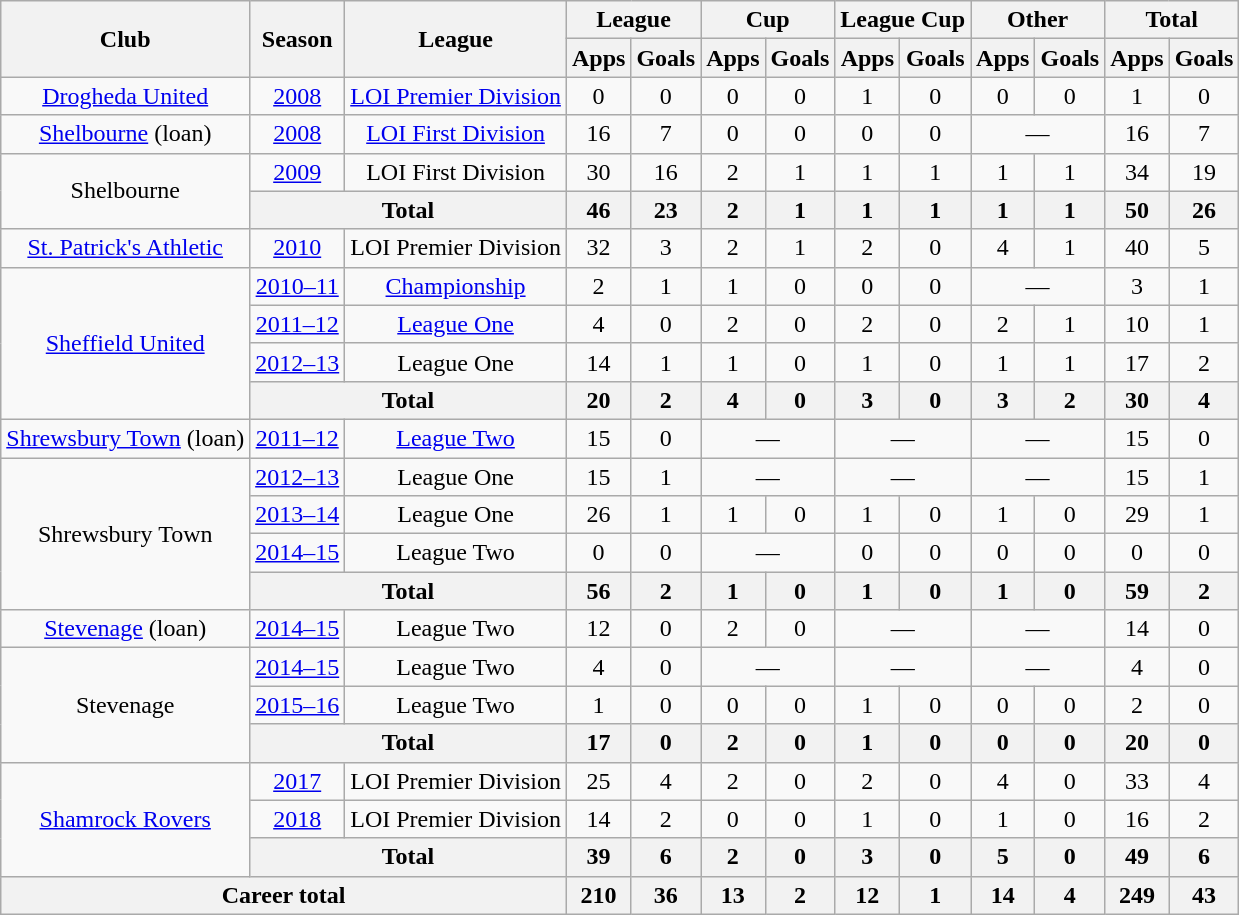<table class="wikitable" style="text-align: center;">
<tr>
<th rowspan="2">Club</th>
<th rowspan="2">Season</th>
<th rowspan="2">League</th>
<th colspan="2">League</th>
<th colspan="2">Cup</th>
<th colspan="2">League Cup</th>
<th colspan="2">Other</th>
<th colspan="2">Total</th>
</tr>
<tr>
<th>Apps</th>
<th>Goals</th>
<th>Apps</th>
<th>Goals</th>
<th>Apps</th>
<th>Goals</th>
<th>Apps</th>
<th>Goals</th>
<th>Apps</th>
<th>Goals</th>
</tr>
<tr>
<td valign="center"><a href='#'>Drogheda United</a></td>
<td><a href='#'>2008</a></td>
<td><a href='#'>LOI Premier Division</a></td>
<td>0</td>
<td>0</td>
<td>0</td>
<td>0</td>
<td>1</td>
<td>0</td>
<td>0</td>
<td>0</td>
<td>1</td>
<td>0</td>
</tr>
<tr>
<td><a href='#'>Shelbourne</a> (loan)</td>
<td><a href='#'>2008</a></td>
<td><a href='#'>LOI First Division</a></td>
<td>16</td>
<td>7</td>
<td>0</td>
<td>0</td>
<td>0</td>
<td>0</td>
<td colspan="2">—</td>
<td>16</td>
<td>7</td>
</tr>
<tr>
<td rowspan="2">Shelbourne</td>
<td><a href='#'>2009</a></td>
<td>LOI First Division</td>
<td>30</td>
<td>16</td>
<td>2</td>
<td>1</td>
<td>1</td>
<td>1</td>
<td>1</td>
<td>1</td>
<td>34</td>
<td>19</td>
</tr>
<tr>
<th colspan="2">Total</th>
<th>46</th>
<th>23</th>
<th>2</th>
<th>1</th>
<th>1</th>
<th>1</th>
<th>1</th>
<th>1</th>
<th>50</th>
<th>26</th>
</tr>
<tr>
<td><a href='#'>St. Patrick's Athletic</a></td>
<td><a href='#'>2010</a></td>
<td>LOI Premier Division</td>
<td>32</td>
<td>3</td>
<td>2</td>
<td>1</td>
<td>2</td>
<td>0</td>
<td>4</td>
<td>1</td>
<td>40</td>
<td>5</td>
</tr>
<tr>
<td rowspan="4"><a href='#'>Sheffield United</a></td>
<td><a href='#'>2010–11</a></td>
<td><a href='#'>Championship</a></td>
<td>2</td>
<td>1</td>
<td>1</td>
<td>0</td>
<td>0</td>
<td>0</td>
<td colspan="2">—</td>
<td>3</td>
<td>1</td>
</tr>
<tr>
<td><a href='#'>2011–12</a></td>
<td><a href='#'>League One</a></td>
<td>4</td>
<td>0</td>
<td>2</td>
<td>0</td>
<td>2</td>
<td>0</td>
<td>2</td>
<td>1</td>
<td>10</td>
<td>1</td>
</tr>
<tr>
<td><a href='#'>2012–13</a></td>
<td>League One</td>
<td>14</td>
<td>1</td>
<td>1</td>
<td>0</td>
<td>1</td>
<td>0</td>
<td>1</td>
<td>1</td>
<td>17</td>
<td>2</td>
</tr>
<tr>
<th colspan="2">Total</th>
<th>20</th>
<th>2</th>
<th>4</th>
<th>0</th>
<th>3</th>
<th>0</th>
<th>3</th>
<th>2</th>
<th>30</th>
<th>4</th>
</tr>
<tr>
<td><a href='#'>Shrewsbury Town</a> (loan)</td>
<td><a href='#'>2011–12</a></td>
<td><a href='#'>League Two</a></td>
<td>15</td>
<td>0</td>
<td colspan="2">—</td>
<td colspan="2">—</td>
<td colspan="2">—</td>
<td>15</td>
<td>0</td>
</tr>
<tr>
<td rowspan="4">Shrewsbury Town</td>
<td><a href='#'>2012–13</a></td>
<td>League One</td>
<td>15</td>
<td>1</td>
<td colspan="2">—</td>
<td colspan="2">—</td>
<td colspan="2">—</td>
<td>15</td>
<td>1</td>
</tr>
<tr>
<td><a href='#'>2013–14</a></td>
<td>League One</td>
<td>26</td>
<td>1</td>
<td>1</td>
<td>0</td>
<td>1</td>
<td>0</td>
<td>1</td>
<td>0</td>
<td>29</td>
<td>1</td>
</tr>
<tr>
<td><a href='#'>2014–15</a></td>
<td>League Two</td>
<td>0</td>
<td>0</td>
<td colspan="2">—</td>
<td>0</td>
<td>0</td>
<td>0</td>
<td>0</td>
<td>0</td>
<td>0</td>
</tr>
<tr>
<th colspan="2">Total</th>
<th>56</th>
<th>2</th>
<th>1</th>
<th>0</th>
<th>1</th>
<th>0</th>
<th>1</th>
<th>0</th>
<th>59</th>
<th>2</th>
</tr>
<tr>
<td rowspan="1"><a href='#'>Stevenage</a> (loan)</td>
<td><a href='#'>2014–15</a></td>
<td>League Two</td>
<td>12</td>
<td>0</td>
<td>2</td>
<td>0</td>
<td colspan="2">—</td>
<td colspan="2">—</td>
<td>14</td>
<td>0</td>
</tr>
<tr>
<td rowspan="3">Stevenage</td>
<td><a href='#'>2014–15</a></td>
<td>League Two</td>
<td>4</td>
<td>0</td>
<td colspan="2">—</td>
<td colspan="2">—</td>
<td colspan="2">—</td>
<td>4</td>
<td>0</td>
</tr>
<tr>
<td><a href='#'>2015–16</a></td>
<td>League Two</td>
<td>1</td>
<td>0</td>
<td>0</td>
<td>0</td>
<td>1</td>
<td>0</td>
<td>0</td>
<td>0</td>
<td>2</td>
<td>0</td>
</tr>
<tr>
<th colspan="2">Total</th>
<th>17</th>
<th>0</th>
<th>2</th>
<th>0</th>
<th>1</th>
<th>0</th>
<th>0</th>
<th>0</th>
<th>20</th>
<th>0</th>
</tr>
<tr>
<td rowspan="3"><a href='#'>Shamrock Rovers</a></td>
<td><a href='#'>2017</a></td>
<td>LOI Premier Division</td>
<td>25</td>
<td>4</td>
<td>2</td>
<td>0</td>
<td>2</td>
<td>0</td>
<td>4</td>
<td>0</td>
<td>33</td>
<td>4</td>
</tr>
<tr>
<td><a href='#'>2018</a></td>
<td>LOI Premier Division</td>
<td>14</td>
<td>2</td>
<td>0</td>
<td>0</td>
<td>1</td>
<td>0</td>
<td>1</td>
<td>0</td>
<td>16</td>
<td>2</td>
</tr>
<tr>
<th colspan="2">Total</th>
<th>39</th>
<th>6</th>
<th>2</th>
<th>0</th>
<th>3</th>
<th>0</th>
<th>5</th>
<th>0</th>
<th>49</th>
<th>6</th>
</tr>
<tr>
<th colspan="3">Career total</th>
<th>210</th>
<th>36</th>
<th>13</th>
<th>2</th>
<th>12</th>
<th>1</th>
<th>14</th>
<th>4</th>
<th>249</th>
<th>43</th>
</tr>
</table>
